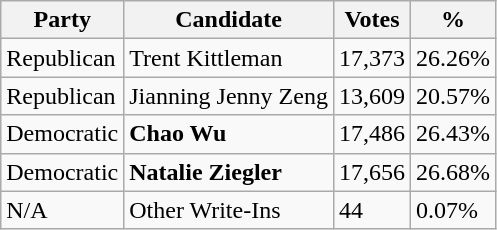<table class="wikitable">
<tr>
<th>Party</th>
<th>Candidate</th>
<th>Votes</th>
<th>%</th>
</tr>
<tr>
<td>Republican</td>
<td>Trent Kittleman</td>
<td>17,373</td>
<td>26.26%</td>
</tr>
<tr>
<td>Republican</td>
<td>Jianning Jenny Zeng</td>
<td>13,609</td>
<td>20.57%</td>
</tr>
<tr>
<td>Democratic</td>
<td><strong>Chao Wu</strong></td>
<td>17,486</td>
<td>26.43%</td>
</tr>
<tr>
<td>Democratic</td>
<td><strong>Natalie Ziegler</strong></td>
<td>17,656</td>
<td>26.68%</td>
</tr>
<tr>
<td>N/A</td>
<td>Other Write-Ins</td>
<td>44</td>
<td>0.07%</td>
</tr>
</table>
